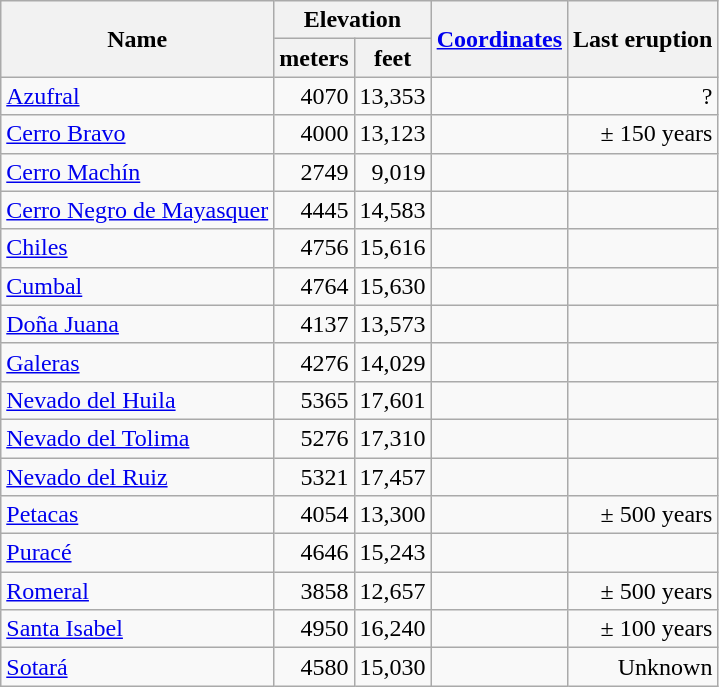<table class="wikitable sortable">
<tr>
<th rowspan=2>Name</th>
<th colspan=2>Elevation</th>
<th rowspan=2><a href='#'>Coordinates</a></th>
<th rowspan=2>Last eruption</th>
</tr>
<tr>
<th>meters</th>
<th>feet</th>
</tr>
<tr align="right">
<td align="left"><a href='#'>Azufral</a></td>
<td>4070</td>
<td>13,353</td>
<td></td>
<td> ?</td>
</tr>
<tr align="right">
<td align="left"><a href='#'>Cerro Bravo</a></td>
<td>4000</td>
<td>13,123</td>
<td></td>
<td> ± 150 years</td>
</tr>
<tr align="right">
<td align="left"><a href='#'>Cerro Machín</a></td>
<td>2749</td>
<td>9,019</td>
<td></td>
<td></td>
</tr>
<tr align="right">
<td align="left"><a href='#'>Cerro Negro de Mayasquer</a></td>
<td>4445</td>
<td>14,583</td>
<td></td>
<td></td>
</tr>
<tr align="right">
<td align="left"><a href='#'>Chiles</a></td>
<td>4756</td>
<td>15,616</td>
<td></td>
<td></td>
</tr>
<tr align="right">
<td align="left"><a href='#'>Cumbal</a></td>
<td>4764</td>
<td>15,630</td>
<td></td>
<td></td>
</tr>
<tr align="right">
<td align="left"><a href='#'>Doña Juana</a></td>
<td>4137</td>
<td>13,573</td>
<td></td>
<td></td>
</tr>
<tr align="right">
<td align="left"><a href='#'>Galeras</a></td>
<td>4276</td>
<td>14,029</td>
<td></td>
<td></td>
</tr>
<tr align="right">
<td align="left"><a href='#'>Nevado del Huila</a></td>
<td>5365</td>
<td>17,601</td>
<td></td>
<td></td>
</tr>
<tr align="right">
<td align="left"><a href='#'>Nevado del Tolima</a></td>
<td>5276</td>
<td>17,310</td>
<td></td>
<td></td>
</tr>
<tr align="right">
<td align="left"><a href='#'>Nevado del Ruiz</a></td>
<td>5321</td>
<td>17,457</td>
<td></td>
<td></td>
</tr>
<tr align="right">
<td align="left"><a href='#'>Petacas</a></td>
<td>4054</td>
<td>13,300</td>
<td></td>
<td> ± 500 years</td>
</tr>
<tr align="right">
<td align="left"><a href='#'>Puracé</a></td>
<td>4646</td>
<td>15,243</td>
<td></td>
<td></td>
</tr>
<tr align="right">
<td align="left"><a href='#'>Romeral</a></td>
<td>3858</td>
<td>12,657</td>
<td></td>
<td> ± 500 years</td>
</tr>
<tr align="right">
<td align="left"><a href='#'>Santa Isabel</a></td>
<td>4950</td>
<td>16,240</td>
<td></td>
<td> ± 100 years</td>
</tr>
<tr align="right">
<td align="left"><a href='#'>Sotará</a></td>
<td>4580</td>
<td>15,030</td>
<td></td>
<td>Unknown</td>
</tr>
</table>
